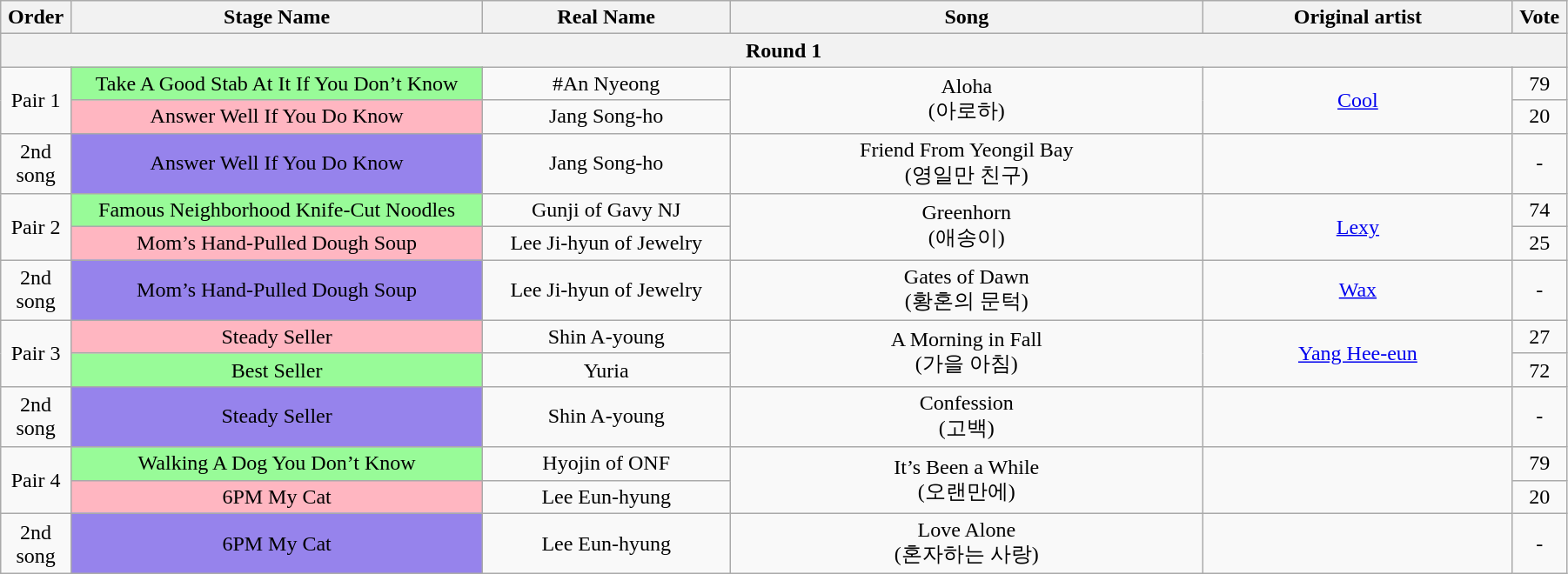<table class="wikitable" style="text-align:center; width:95%;">
<tr>
<th style="width:1%;">Order</th>
<th style="width:20%;">Stage Name</th>
<th style="width:12%;">Real Name</th>
<th style="width:23%;">Song</th>
<th style="width:15%;">Original artist</th>
<th style="width:1%;">Vote</th>
</tr>
<tr>
<th colspan=6>Round 1</th>
</tr>
<tr>
<td rowspan=2>Pair 1</td>
<td bgcolor="palegreen">Take A Good Stab At It If You Don’t Know</td>
<td>#An Nyeong</td>
<td rowspan=2>Aloha<br>(아로하)</td>
<td rowspan=2><a href='#'>Cool</a></td>
<td>79</td>
</tr>
<tr>
<td bgcolor="lightpink">Answer Well If You Do Know</td>
<td>Jang Song-ho</td>
<td>20</td>
</tr>
<tr>
<td>2nd song</td>
<td bgcolor="#9683EC">Answer Well If You Do Know</td>
<td>Jang Song-ho</td>
<td>Friend From Yeongil Bay<br>(영일만 친구)</td>
<td></td>
<td>-</td>
</tr>
<tr>
<td rowspan=2>Pair 2</td>
<td bgcolor="palegreen">Famous Neighborhood Knife-Cut Noodles</td>
<td>Gunji of Gavy NJ</td>
<td rowspan=2>Greenhorn<br>(애송이)</td>
<td rowspan=2><a href='#'>Lexy</a></td>
<td>74</td>
</tr>
<tr>
<td bgcolor="lightpink">Mom’s Hand-Pulled Dough Soup</td>
<td>Lee Ji-hyun of Jewelry</td>
<td>25</td>
</tr>
<tr>
<td>2nd song</td>
<td bgcolor="#9683EC">Mom’s Hand-Pulled Dough Soup</td>
<td>Lee Ji-hyun of Jewelry</td>
<td>Gates of Dawn<br>(황혼의 문턱)</td>
<td><a href='#'>Wax</a></td>
<td>-</td>
</tr>
<tr>
<td rowspan=2>Pair 3</td>
<td bgcolor="lightpink">Steady Seller</td>
<td>Shin A-young</td>
<td rowspan=2>A Morning in Fall<br>(가을 아침)</td>
<td rowspan=2><a href='#'>Yang Hee-eun</a></td>
<td>27</td>
</tr>
<tr>
<td bgcolor="palegreen">Best Seller</td>
<td>Yuria</td>
<td>72</td>
</tr>
<tr>
<td>2nd song</td>
<td bgcolor="#9683EC">Steady Seller</td>
<td>Shin A-young</td>
<td>Confession<br>(고백)</td>
<td></td>
<td>-</td>
</tr>
<tr>
<td rowspan=2>Pair 4</td>
<td bgcolor="palegreen">Walking A Dog You Don’t Know</td>
<td>Hyojin of ONF</td>
<td rowspan=2>It’s Been a While<br>(오랜만에)</td>
<td rowspan=2></td>
<td>79</td>
</tr>
<tr>
<td bgcolor="lightpink">6PM My Cat</td>
<td>Lee Eun-hyung</td>
<td>20</td>
</tr>
<tr>
<td>2nd song</td>
<td bgcolor="#9683EC">6PM My Cat</td>
<td>Lee Eun-hyung</td>
<td>Love Alone<br>(혼자하는 사랑)</td>
<td></td>
<td>-</td>
</tr>
</table>
